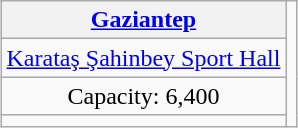<table class="wikitable" style="text-align:center; margin: 1em auto;">
<tr>
<th><a href='#'>Gaziantep</a></th>
<td rowspan=4></td>
</tr>
<tr>
<td><a href='#'>Karataş Şahinbey Sport Hall</a></td>
</tr>
<tr>
<td>Capacity: 6,400</td>
</tr>
<tr>
<td></td>
</tr>
</table>
